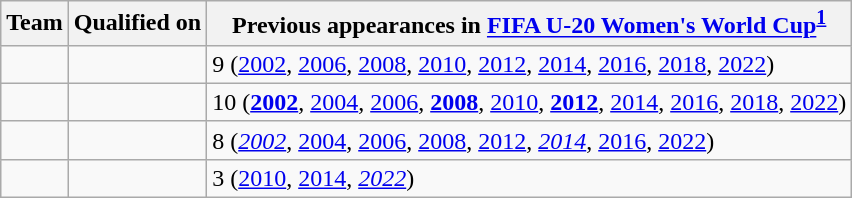<table class="wikitable sortable">
<tr>
<th>Team</th>
<th>Qualified on</th>
<th data-sort-type="number">Previous appearances in <a href='#'>FIFA U-20 Women's World Cup</a><sup><a href='#'>1</a></sup></th>
</tr>
<tr>
<td></td>
<td></td>
<td>9 (<a href='#'>2002</a>, <a href='#'>2006</a>, <a href='#'>2008</a>, <a href='#'>2010</a>, <a href='#'>2012</a>, <a href='#'>2014</a>, <a href='#'>2016</a>, <a href='#'>2018</a>, <a href='#'>2022</a>)</td>
</tr>
<tr>
<td></td>
<td></td>
<td>10 (<strong><a href='#'>2002</a></strong>, <a href='#'>2004</a>, <a href='#'>2006</a>, <strong><a href='#'>2008</a></strong>, <a href='#'>2010</a>, <strong><a href='#'>2012</a></strong>, <a href='#'>2014</a>, <a href='#'>2016</a>, <a href='#'>2018</a>, <a href='#'>2022</a>)</td>
</tr>
<tr>
<td></td>
<td></td>
<td>8 (<em><a href='#'>2002</a></em>, <a href='#'>2004</a>, <a href='#'>2006</a>, <a href='#'>2008</a>, <a href='#'>2012</a>, <em><a href='#'>2014</a></em>, <a href='#'>2016</a>, <a href='#'>2022</a>)</td>
</tr>
<tr>
<td></td>
<td></td>
<td>3 (<a href='#'>2010</a>, <a href='#'>2014</a>, <em><a href='#'>2022</a></em>)</td>
</tr>
</table>
